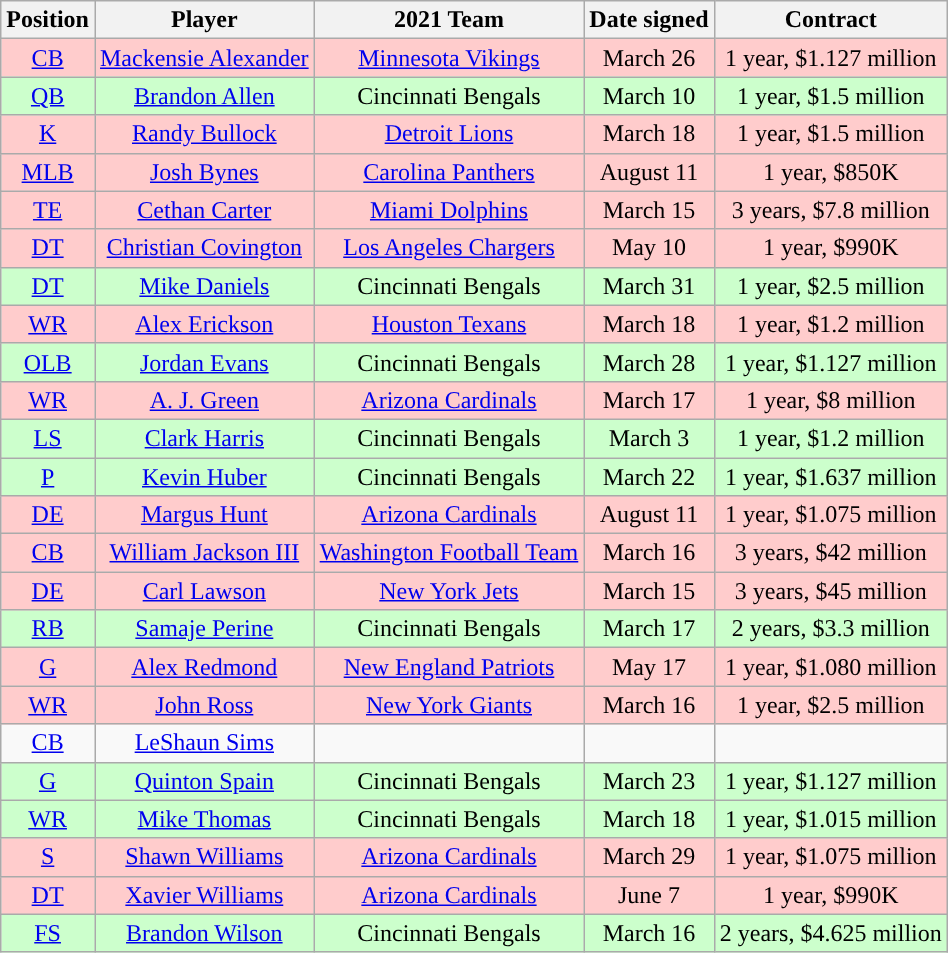<table class="wikitable" style="text-align:center">
<tr>
<th>Position</th>
<th>Player</th>
<th>2021 Team</th>
<th>Date signed</th>
<th>Contract</th>
</tr>
<tr style="background:#fcc;">
<td><a href='#'>CB</a></td>
<td><a href='#'>Mackensie Alexander</a></td>
<td><a href='#'>Minnesota Vikings</a></td>
<td>March 26</td>
<td>1 year, $1.127 million</td>
</tr>
<tr style="background:#cfc;">
<td><a href='#'>QB</a></td>
<td><a href='#'>Brandon Allen</a></td>
<td>Cincinnati Bengals</td>
<td>March 10</td>
<td>1 year, $1.5 million</td>
</tr>
<tr style="background:#fcc;">
<td><a href='#'>K</a></td>
<td><a href='#'>Randy Bullock</a></td>
<td><a href='#'>Detroit Lions</a></td>
<td>March 18</td>
<td>1 year, $1.5 million</td>
</tr>
<tr style="background:#fcc;">
<td><a href='#'>MLB</a></td>
<td><a href='#'>Josh Bynes</a></td>
<td><a href='#'>Carolina Panthers</a></td>
<td>August 11</td>
<td>1 year, $850K</td>
</tr>
<tr style="background:#fcc">
<td><a href='#'>TE</a></td>
<td><a href='#'>Cethan Carter</a></td>
<td><a href='#'>Miami Dolphins</a></td>
<td>March 15</td>
<td>3 years, $7.8 million</td>
</tr>
<tr style="background:#fcc">
<td><a href='#'>DT</a></td>
<td><a href='#'>Christian Covington</a></td>
<td><a href='#'>Los Angeles Chargers</a></td>
<td>May 10</td>
<td>1 year, $990K</td>
</tr>
<tr style="background:#cfc;">
<td><a href='#'>DT</a></td>
<td><a href='#'>Mike Daniels</a></td>
<td>Cincinnati Bengals</td>
<td>March 31</td>
<td>1 year, $2.5 million</td>
</tr>
<tr style="background:#fcc;">
<td><a href='#'>WR</a></td>
<td><a href='#'>Alex Erickson</a></td>
<td><a href='#'>Houston Texans</a></td>
<td>March 18</td>
<td>1 year, $1.2 million</td>
</tr>
<tr style="background:#cfc;">
<td><a href='#'>OLB</a></td>
<td><a href='#'>Jordan Evans</a></td>
<td>Cincinnati Bengals</td>
<td>March 28</td>
<td>1 year, $1.127 million</td>
</tr>
<tr style="background:#fcc">
<td><a href='#'>WR</a></td>
<td><a href='#'>A. J. Green</a></td>
<td><a href='#'>Arizona Cardinals</a></td>
<td>March 17</td>
<td>1 year, $8 million</td>
</tr>
<tr style="background:#cfc;">
<td><a href='#'>LS</a></td>
<td><a href='#'>Clark Harris</a></td>
<td>Cincinnati Bengals</td>
<td>March 3</td>
<td>1 year, $1.2 million</td>
</tr>
<tr style="background:#cfc;">
<td><a href='#'>P</a></td>
<td><a href='#'>Kevin Huber</a></td>
<td>Cincinnati Bengals</td>
<td>March 22</td>
<td>1 year, $1.637 million</td>
</tr>
<tr style="background:#fcc">
<td><a href='#'>DE</a></td>
<td><a href='#'>Margus Hunt</a></td>
<td><a href='#'>Arizona Cardinals</a></td>
<td>August 11</td>
<td>1 year, $1.075 million</td>
</tr>
<tr style="background:#fcc">
<td><a href='#'>CB</a></td>
<td><a href='#'>William Jackson III</a></td>
<td><a href='#'>Washington Football Team</a></td>
<td>March 16</td>
<td>3 years, $42 million</td>
</tr>
<tr style="background:#fcc">
<td><a href='#'>DE</a></td>
<td><a href='#'>Carl Lawson</a></td>
<td><a href='#'>New York Jets</a></td>
<td>March 15</td>
<td>3 years, $45 million</td>
</tr>
<tr style="background:#cfc;">
<td><a href='#'>RB</a></td>
<td><a href='#'>Samaje Perine</a></td>
<td>Cincinnati Bengals</td>
<td>March 17</td>
<td>2 years, $3.3 million</td>
</tr>
<tr style="background:#fcc">
<td><a href='#'>G</a></td>
<td><a href='#'>Alex Redmond</a></td>
<td><a href='#'>New England Patriots</a></td>
<td>May 17</td>
<td>1 year, $1.080 million</td>
</tr>
<tr style="background:#fcc">
<td><a href='#'>WR</a></td>
<td><a href='#'>John Ross</a></td>
<td><a href='#'>New York Giants</a></td>
<td>March 16</td>
<td>1 year, $2.5 million</td>
</tr>
<tr>
<td><a href='#'>CB</a></td>
<td><a href='#'>LeShaun Sims</a></td>
<td></td>
<td></td>
<td></td>
</tr>
<tr style="background:#cfc;">
<td><a href='#'>G</a></td>
<td><a href='#'>Quinton Spain</a></td>
<td>Cincinnati Bengals</td>
<td>March 23</td>
<td>1 year, $1.127 million</td>
</tr>
<tr style="background:#cfc;">
<td><a href='#'>WR</a></td>
<td><a href='#'>Mike Thomas</a></td>
<td>Cincinnati Bengals</td>
<td>March 18</td>
<td>1 year, $1.015 million</td>
</tr>
<tr style="background:#fcc">
<td><a href='#'>S</a></td>
<td><a href='#'>Shawn Williams</a></td>
<td><a href='#'>Arizona Cardinals</a></td>
<td>March 29</td>
<td>1 year, $1.075 million</td>
</tr>
<tr style="background:#fcc">
<td><a href='#'>DT</a></td>
<td><a href='#'>Xavier Williams</a></td>
<td><a href='#'>Arizona Cardinals</a></td>
<td>June 7</td>
<td>1 year, $990K</td>
</tr>
<tr style="background:#cfc;">
<td><a href='#'>FS</a></td>
<td><a href='#'>Brandon Wilson</a></td>
<td>Cincinnati Bengals</td>
<td>March 16</td>
<td>2 years, $4.625 million</td>
</tr>
</table>
